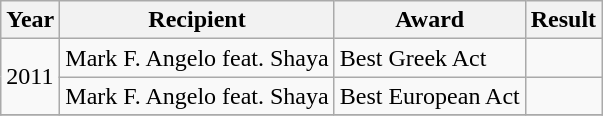<table class="wikitable">
<tr>
<th>Year</th>
<th>Recipient</th>
<th>Award</th>
<th>Result</th>
</tr>
<tr>
<td rowspan="2">2011</td>
<td>Mark F. Angelo feat. Shaya</td>
<td>Best Greek Act</td>
<td></td>
</tr>
<tr>
<td>Mark F. Angelo feat. Shaya</td>
<td>Best European Act</td>
<td></td>
</tr>
<tr>
</tr>
</table>
